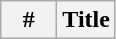<table class="wikitable" style="background:#FFF; ">
<tr>
<th width="30">#</th>
<th>Title<br>




</th>
</tr>
</table>
